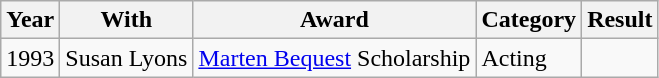<table class=wikitable>
<tr>
<th>Year</th>
<th>With</th>
<th>Award</th>
<th>Category</th>
<th>Result</th>
</tr>
<tr>
<td>1993</td>
<td>Susan Lyons</td>
<td><a href='#'>Marten Bequest</a> Scholarship</td>
<td>Acting</td>
<td></td>
</tr>
</table>
